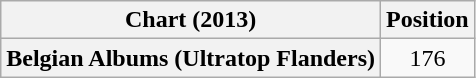<table class="wikitable plainrowheaders" style="text-align:center">
<tr>
<th scope="col">Chart (2013)</th>
<th scope="col">Position</th>
</tr>
<tr>
<th scope="row">Belgian Albums (Ultratop Flanders)</th>
<td>176</td>
</tr>
</table>
